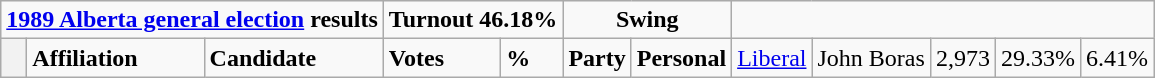<table class="wikitable">
<tr>
<td colspan="3" align=center><strong><a href='#'>1989 Alberta general election</a> results</strong></td>
<td colspan="2"><strong>Turnout 46.18%</strong></td>
<td colspan="2" align=center><strong>Swing</strong></td>
</tr>
<tr>
<th style="width: 10px;"></th>
<td><strong>Affiliation</strong></td>
<td><strong>Candidate</strong></td>
<td><strong>Votes</strong></td>
<td><strong>%</strong></td>
<td><strong>Party</strong></td>
<td><strong>Personal</strong><br>
</td>
<td><a href='#'>Liberal</a></td>
<td>John Boras</td>
<td>2,973</td>
<td>29.33%</td>
<td colspan=2 align=center>6.41%<br>



</td>
</tr>
</table>
